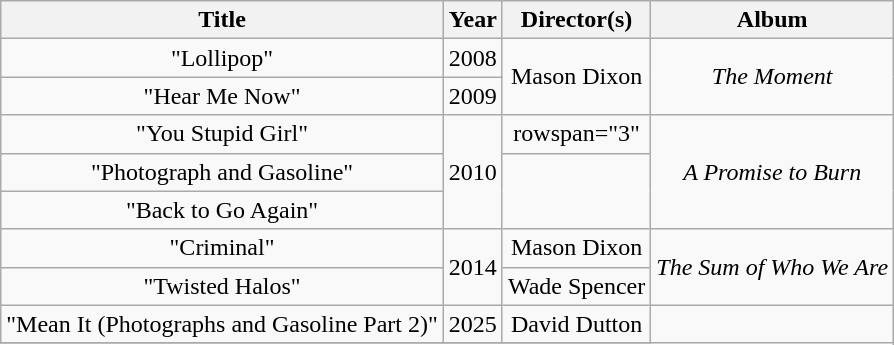<table class="wikitable" style="text-align:center;">
<tr>
<th>Title</th>
<th>Year</th>
<th>Director(s)</th>
<th>Album</th>
</tr>
<tr>
<td>"Lollipop"</td>
<td>2008</td>
<td rowspan="2">Mason Dixon</td>
<td rowspan="2"><em>The Moment</em></td>
</tr>
<tr>
<td>"Hear Me Now"</td>
<td>2009</td>
</tr>
<tr>
<td>"You Stupid Girl"</td>
<td rowspan="3">2010</td>
<td>rowspan="3" </td>
<td rowspan="3"><em>A Promise to Burn</em></td>
</tr>
<tr>
<td>"Photograph and Gasoline"</td>
</tr>
<tr>
<td>"Back to Go Again"</td>
</tr>
<tr>
<td>"Criminal"</td>
<td rowspan="2">2014</td>
<td>Mason Dixon</td>
<td rowspan="2"><em>The Sum of Who We Are</em></td>
</tr>
<tr>
<td>"Twisted Halos"</td>
<td>Wade Spencer</td>
</tr>
<tr>
<td>"Mean It (Photographs and Gasoline Part 2)"</td>
<td>2025</td>
<td>David Dutton</td>
</tr>
<tr>
</tr>
</table>
